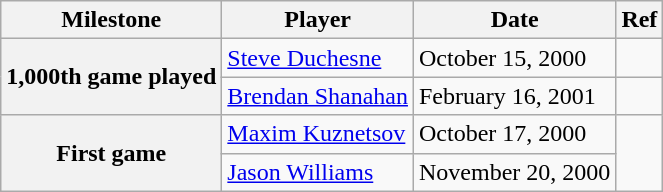<table class="wikitable">
<tr>
<th scope="col">Milestone</th>
<th scope="col">Player</th>
<th scope="col">Date</th>
<th scope="col">Ref</th>
</tr>
<tr>
<th rowspan=2>1,000th game played</th>
<td><a href='#'>Steve Duchesne</a></td>
<td>October 15, 2000</td>
<td></td>
</tr>
<tr>
<td><a href='#'>Brendan Shanahan</a></td>
<td>February 16, 2001</td>
<td></td>
</tr>
<tr>
<th rowspan=2>First game</th>
<td><a href='#'>Maxim Kuznetsov</a></td>
<td>October 17, 2000</td>
<td rowspan=2></td>
</tr>
<tr>
<td><a href='#'>Jason Williams</a></td>
<td>November 20, 2000</td>
</tr>
</table>
